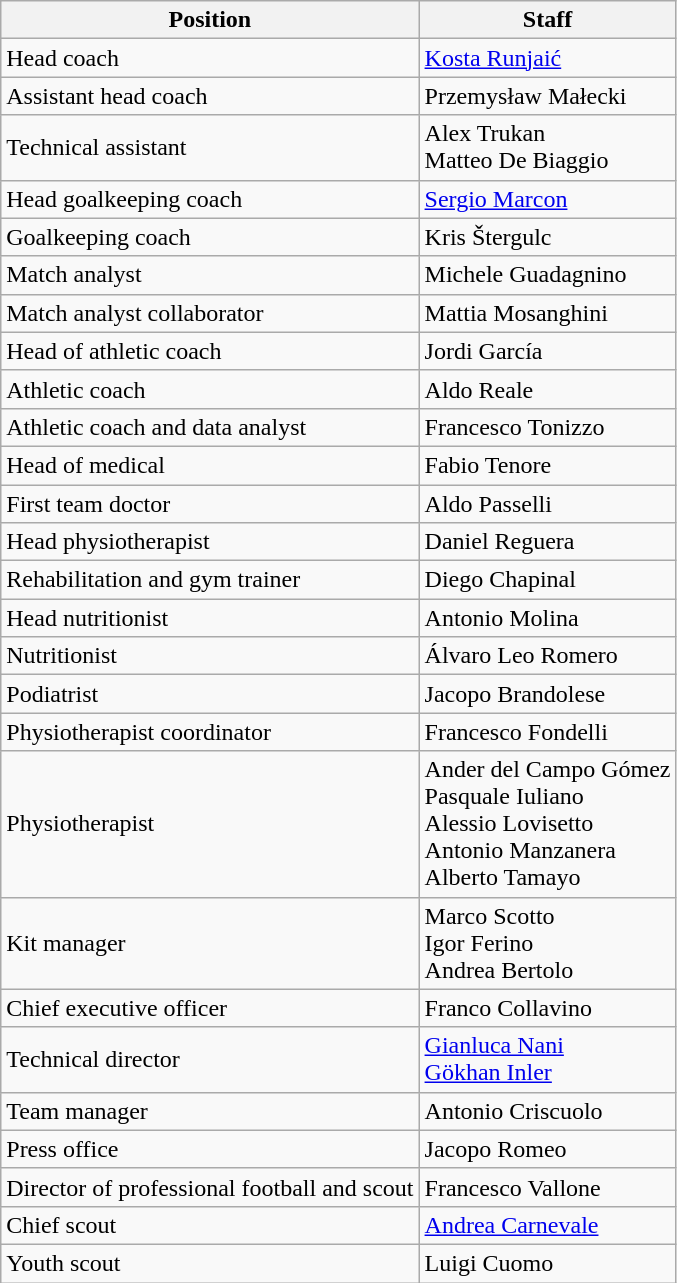<table class="wikitable">
<tr>
<th>Position</th>
<th>Staff</th>
</tr>
<tr>
<td>Head coach</td>
<td> <a href='#'>Kosta Runjaić</a></td>
</tr>
<tr>
<td>Assistant head coach</td>
<td> Przemysław Małecki</td>
</tr>
<tr>
<td>Technical assistant</td>
<td> Alex Trukan <br>  Matteo De Biaggio</td>
</tr>
<tr>
<td>Head goalkeeping coach</td>
<td> <a href='#'>Sergio Marcon</a></td>
</tr>
<tr>
<td>Goalkeeping coach</td>
<td> Kris Štergulc</td>
</tr>
<tr>
<td>Match analyst</td>
<td> Michele Guadagnino</td>
</tr>
<tr>
<td>Match analyst collaborator</td>
<td> Mattia Mosanghini</td>
</tr>
<tr>
<td>Head of athletic coach</td>
<td> Jordi García</td>
</tr>
<tr>
<td>Athletic coach</td>
<td> Aldo Reale</td>
</tr>
<tr>
<td>Athletic coach and data analyst</td>
<td> Francesco Tonizzo</td>
</tr>
<tr>
<td>Head of medical</td>
<td> Fabio Tenore</td>
</tr>
<tr>
<td>First team doctor</td>
<td> Aldo Passelli</td>
</tr>
<tr>
<td>Head physiotherapist</td>
<td> Daniel Reguera</td>
</tr>
<tr>
<td>Rehabilitation and gym trainer</td>
<td> Diego Chapinal</td>
</tr>
<tr>
<td>Head nutritionist</td>
<td> Antonio Molina <br></td>
</tr>
<tr>
<td>Nutritionist</td>
<td> Álvaro Leo Romero</td>
</tr>
<tr>
<td>Podiatrist</td>
<td> Jacopo Brandolese</td>
</tr>
<tr>
<td>Physiotherapist coordinator</td>
<td> Francesco Fondelli</td>
</tr>
<tr>
<td>Physiotherapist</td>
<td> Ander del Campo Gómez <br>  Pasquale Iuliano <br>  Alessio Lovisetto <br>  Antonio Manzanera <br>  Alberto Tamayo</td>
</tr>
<tr>
<td>Kit manager</td>
<td> Marco Scotto <br>  Igor Ferino <br>  Andrea Bertolo</td>
</tr>
<tr>
<td>Chief executive officer</td>
<td> Franco Collavino</td>
</tr>
<tr>
<td>Technical director</td>
<td> <a href='#'>Gianluca Nani</a> <br>  <a href='#'>Gökhan Inler</a></td>
</tr>
<tr>
<td>Team manager</td>
<td> Antonio Criscuolo</td>
</tr>
<tr>
<td>Press office</td>
<td> Jacopo Romeo</td>
</tr>
<tr>
<td>Director of professional football and scout</td>
<td> Francesco Vallone</td>
</tr>
<tr>
<td>Chief scout</td>
<td> <a href='#'>Andrea Carnevale</a></td>
</tr>
<tr>
<td>Youth scout</td>
<td> Luigi Cuomo</td>
</tr>
</table>
